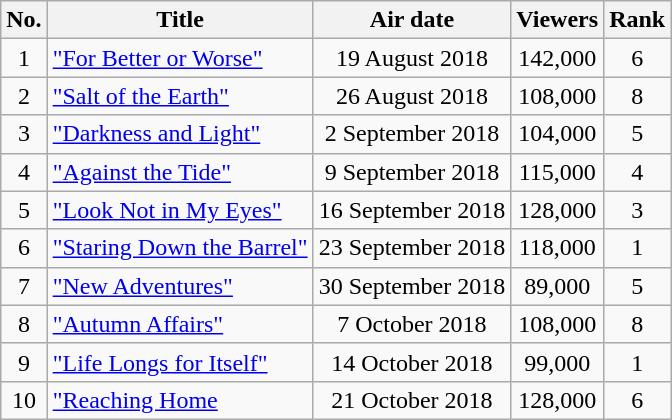<table class="wikitable sortable">
<tr>
<th>No.</th>
<th>Title</th>
<th>Air date</th>
<th>Viewers</th>
<th>Rank</th>
</tr>
<tr align=center>
<td>1</td>
<td align=left><a href='#'>"For Better or Worse"</a></td>
<td>19 August 2018</td>
<td>142,000</td>
<td>6</td>
</tr>
<tr align=center>
<td>2</td>
<td align=left><a href='#'>"Salt of the Earth"</a></td>
<td>26 August 2018</td>
<td>108,000</td>
<td>8</td>
</tr>
<tr align=center>
<td>3</td>
<td align=left><a href='#'>"Darkness and Light"</a></td>
<td>2 September 2018</td>
<td>104,000</td>
<td>5</td>
</tr>
<tr align=center>
<td>4</td>
<td align=left><a href='#'>"Against the Tide"</a></td>
<td>9 September 2018</td>
<td>115,000</td>
<td>4</td>
</tr>
<tr align=center>
<td>5</td>
<td align=left><a href='#'>"Look Not in My Eyes"</a></td>
<td>16 September 2018</td>
<td>128,000</td>
<td>3</td>
</tr>
<tr align=center>
<td>6</td>
<td align=left><a href='#'>"Staring Down the Barrel"</a></td>
<td>23 September 2018</td>
<td>118,000</td>
<td>1</td>
</tr>
<tr align=center>
<td>7</td>
<td align=left><a href='#'>"New Adventures"</a></td>
<td>30 September 2018</td>
<td>89,000</td>
<td>5</td>
</tr>
<tr align=center>
<td>8</td>
<td align=left><a href='#'>"Autumn Affairs"</a></td>
<td>7 October 2018</td>
<td>108,000</td>
<td>8</td>
</tr>
<tr align=center>
<td>9</td>
<td align=left><a href='#'>"Life Longs for Itself"</a></td>
<td>14 October 2018</td>
<td>99,000</td>
<td>1</td>
</tr>
<tr align=center>
<td>10</td>
<td align=left><a href='#'>"Reaching Home</a></td>
<td>21 October 2018</td>
<td>128,000</td>
<td>6</td>
</tr>
</table>
